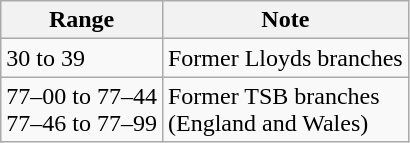<table class="wikitable" style="text-align:left">
<tr>
<th>Range</th>
<th>Note</th>
</tr>
<tr>
<td>30 to 39</td>
<td>Former Lloyds branches</td>
</tr>
<tr>
<td>77–00 to 77–44<br>77–46 to 77–99</td>
<td>Former TSB branches<br> (England and Wales)</td>
</tr>
</table>
